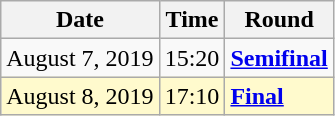<table class="wikitable">
<tr>
<th>Date</th>
<th>Time</th>
<th>Round</th>
</tr>
<tr>
<td>August 7, 2019</td>
<td>15:20</td>
<td><strong><a href='#'>Semifinal</a></strong></td>
</tr>
<tr style=background:lemonchiffon>
<td>August 8, 2019</td>
<td>17:10</td>
<td><strong><a href='#'>Final</a></strong></td>
</tr>
</table>
